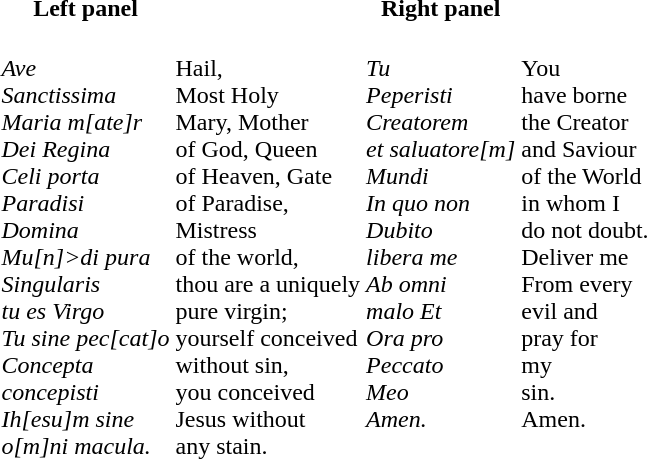<table>
<tr>
<th>Left panel</th>
<th></th>
<th>Right panel</th>
<th></th>
</tr>
<tr>
<td><br><em>Ave</em><br>
<em>Sanctissima</em><br>
<em>Maria m[ate]r</em><br>
<em>Dei Regina</em><br>
<em>Celi porta</em><br>
<em>Paradisi</em><br>
<em>Domina</em><br>
<em>Mu[n]>di pura</em><br>
<em>Singularis</em><br>
<em>tu es Virgo</em><br>
<em>Tu sine pec[cat]o</em><br>
<em>Concepta</em><br>
<em>concepisti</em><br>
<em>Ih[esu]m sine</em><br>
<em>o[m]ni macula.</em></td>
<td valign=top><br>Hail,<br>
Most Holy <br>
Mary, Mother<br>
of God, Queen <br>
of Heaven, Gate <br>
of Paradise,<br>
Mistress<br>
of the world,<br>
thou are a uniquely<br>
pure virgin;<br>
yourself conceived<br>
without sin,<br>
you conceived<br>
Jesus without<br>
any stain.</td>
<td valign=top><br><em>Tu</em><br>
<em>Peperisti</em><br>
<em>Creatorem</em><br>
<em>et saluatore[m]</em><br>
<em>Mundi</em><br>
<em>In quo non</em><br>
<em>Dubito</em><br>
<em>libera me</em><br>
<em>Ab omni</em><br>
<em>malo Et</em><br>
<em>Ora pro</em><br>
<em>Peccato</em><br>
<em>Meo</em><br>
<em>Amen.</em></td>
<td valign=top><br>You<br>
have borne<br>
the Creator<br>
and Saviour<br>
of the World<br>
in whom I<br>
do not doubt.<br>
Deliver me<br>
From every<br>
evil and<br>
pray for<br>
my<br>
sin.<br>
Amen.</td>
</tr>
</table>
